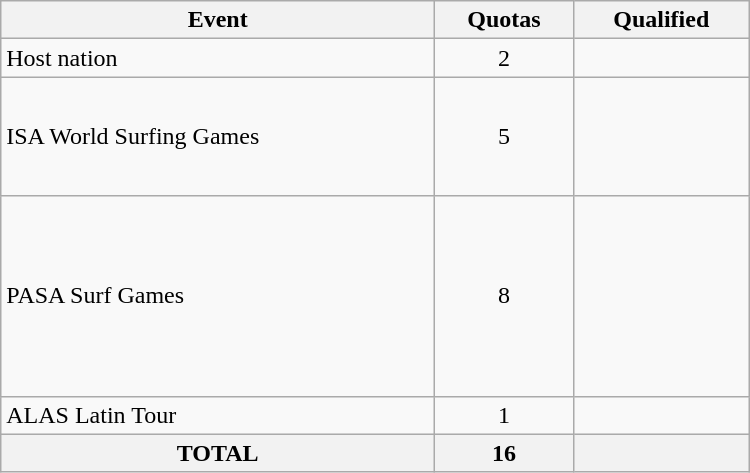<table class="wikitable" width=500>
<tr>
<th>Event</th>
<th>Quotas</th>
<th>Qualified</th>
</tr>
<tr>
<td>Host nation</td>
<td align="center">2</td>
<td><br></td>
</tr>
<tr>
<td>ISA World Surfing Games</td>
<td align="center">5</td>
<td><br><br><br><br></td>
</tr>
<tr>
<td>PASA Surf Games</td>
<td align="center">8</td>
<td><br><br><br><br><br><br><br></td>
</tr>
<tr>
<td>ALAS Latin Tour</td>
<td align="center">1</td>
<td></td>
</tr>
<tr>
<th>TOTAL</th>
<th>16</th>
<th></th>
</tr>
</table>
